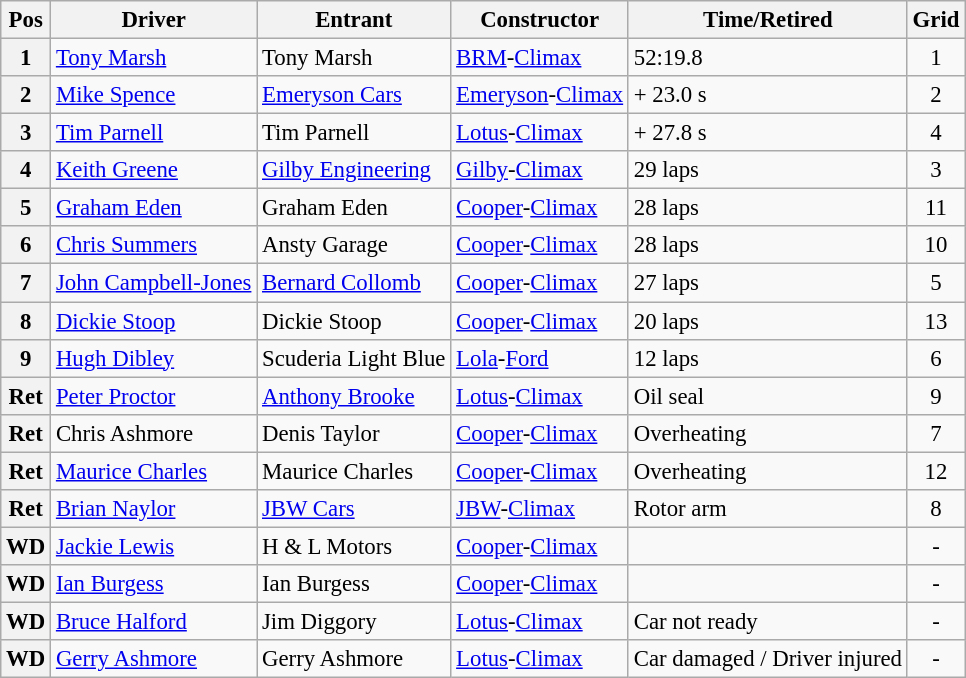<table class="wikitable" style="font-size: 95%;">
<tr>
<th>Pos</th>
<th>Driver</th>
<th>Entrant</th>
<th>Constructor</th>
<th>Time/Retired</th>
<th>Grid</th>
</tr>
<tr>
<th>1</th>
<td> <a href='#'>Tony Marsh</a></td>
<td>Tony Marsh</td>
<td><a href='#'>BRM</a>-<a href='#'>Climax</a></td>
<td>52:19.8</td>
<td style="text-align:center">1</td>
</tr>
<tr>
<th>2</th>
<td> <a href='#'>Mike Spence</a></td>
<td><a href='#'>Emeryson Cars</a></td>
<td><a href='#'>Emeryson</a>-<a href='#'>Climax</a></td>
<td>+ 23.0 s</td>
<td style="text-align:center">2</td>
</tr>
<tr>
<th>3</th>
<td> <a href='#'>Tim Parnell</a></td>
<td>Tim Parnell</td>
<td><a href='#'>Lotus</a>-<a href='#'>Climax</a></td>
<td>+ 27.8 s</td>
<td style="text-align:center">4</td>
</tr>
<tr>
<th>4</th>
<td> <a href='#'>Keith Greene</a></td>
<td><a href='#'>Gilby Engineering</a></td>
<td><a href='#'>Gilby</a>-<a href='#'>Climax</a></td>
<td>29 laps</td>
<td style="text-align:center">3</td>
</tr>
<tr>
<th>5</th>
<td> <a href='#'>Graham Eden</a></td>
<td>Graham Eden</td>
<td><a href='#'>Cooper</a>-<a href='#'>Climax</a></td>
<td>28 laps</td>
<td style="text-align:center">11</td>
</tr>
<tr>
<th>6</th>
<td> <a href='#'>Chris Summers</a></td>
<td>Ansty Garage</td>
<td><a href='#'>Cooper</a>-<a href='#'>Climax</a></td>
<td>28 laps</td>
<td style="text-align:center">10</td>
</tr>
<tr>
<th>7</th>
<td> <a href='#'>John Campbell-Jones</a></td>
<td><a href='#'>Bernard Collomb</a></td>
<td><a href='#'>Cooper</a>-<a href='#'>Climax</a></td>
<td>27 laps</td>
<td style="text-align:center">5</td>
</tr>
<tr>
<th>8</th>
<td> <a href='#'>Dickie Stoop</a></td>
<td>Dickie Stoop</td>
<td><a href='#'>Cooper</a>-<a href='#'>Climax</a></td>
<td>20 laps</td>
<td style="text-align:center">13</td>
</tr>
<tr>
<th>9</th>
<td> <a href='#'>Hugh Dibley</a></td>
<td>Scuderia Light Blue</td>
<td><a href='#'>Lola</a>-<a href='#'>Ford</a></td>
<td>12 laps</td>
<td style="text-align:center">6</td>
</tr>
<tr>
<th>Ret</th>
<td> <a href='#'>Peter Proctor</a></td>
<td><a href='#'>Anthony Brooke</a></td>
<td><a href='#'>Lotus</a>-<a href='#'>Climax</a></td>
<td>Oil seal</td>
<td style="text-align:center">9</td>
</tr>
<tr>
<th>Ret</th>
<td> Chris Ashmore</td>
<td>Denis Taylor</td>
<td><a href='#'>Cooper</a>-<a href='#'>Climax</a></td>
<td>Overheating</td>
<td style="text-align:center">7</td>
</tr>
<tr>
<th>Ret</th>
<td> <a href='#'>Maurice Charles</a></td>
<td>Maurice Charles</td>
<td><a href='#'>Cooper</a>-<a href='#'>Climax</a></td>
<td>Overheating</td>
<td style="text-align:center">12</td>
</tr>
<tr>
<th>Ret</th>
<td> <a href='#'>Brian Naylor</a></td>
<td><a href='#'>JBW Cars</a></td>
<td><a href='#'>JBW</a>-<a href='#'>Climax</a></td>
<td>Rotor arm</td>
<td style="text-align:center">8</td>
</tr>
<tr>
<th>WD</th>
<td> <a href='#'>Jackie Lewis</a></td>
<td>H & L Motors</td>
<td><a href='#'>Cooper</a>-<a href='#'>Climax</a></td>
<td></td>
<td style="text-align:center">-</td>
</tr>
<tr>
<th>WD</th>
<td> <a href='#'>Ian Burgess</a></td>
<td>Ian Burgess</td>
<td><a href='#'>Cooper</a>-<a href='#'>Climax</a></td>
<td></td>
<td style="text-align:center">-</td>
</tr>
<tr>
<th>WD</th>
<td> <a href='#'>Bruce Halford</a></td>
<td>Jim Diggory</td>
<td><a href='#'>Lotus</a>-<a href='#'>Climax</a></td>
<td>Car not ready</td>
<td style="text-align:center">-</td>
</tr>
<tr>
<th>WD</th>
<td> <a href='#'>Gerry Ashmore</a></td>
<td>Gerry Ashmore</td>
<td><a href='#'>Lotus</a>-<a href='#'>Climax</a></td>
<td>Car damaged / Driver injured</td>
<td style="text-align:center">-</td>
</tr>
</table>
